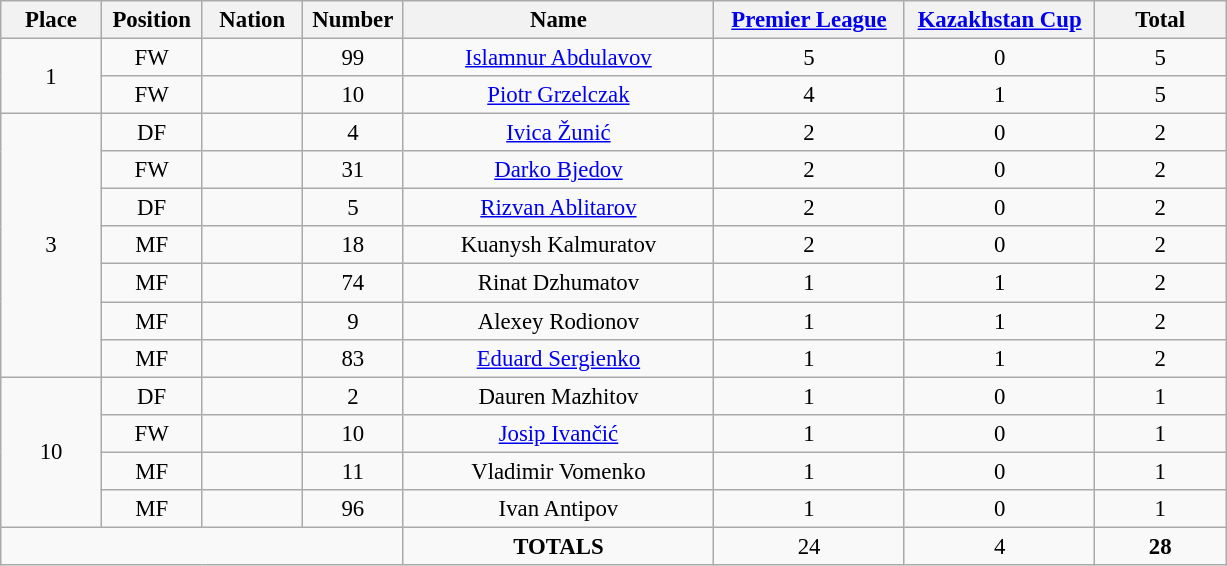<table class="wikitable" style="font-size: 95%; text-align: center;">
<tr>
<th width=60>Place</th>
<th width=60>Position</th>
<th width=60>Nation</th>
<th width=60>Number</th>
<th width=200>Name</th>
<th width=120><a href='#'>Premier League</a></th>
<th width=120><a href='#'>Kazakhstan Cup</a></th>
<th width=80><strong>Total</strong></th>
</tr>
<tr>
<td rowspan="2">1</td>
<td>FW</td>
<td></td>
<td>99</td>
<td><a href='#'>Islamnur Abdulavov</a></td>
<td>5</td>
<td>0</td>
<td>5</td>
</tr>
<tr>
<td>FW</td>
<td></td>
<td>10</td>
<td><a href='#'>Piotr Grzelczak</a></td>
<td>4</td>
<td>1</td>
<td>5</td>
</tr>
<tr>
<td rowspan="7">3</td>
<td>DF</td>
<td></td>
<td>4</td>
<td><a href='#'>Ivica Žunić</a></td>
<td>2</td>
<td>0</td>
<td>2</td>
</tr>
<tr>
<td>FW</td>
<td></td>
<td>31</td>
<td><a href='#'>Darko Bjedov</a></td>
<td>2</td>
<td>0</td>
<td>2</td>
</tr>
<tr>
<td>DF</td>
<td></td>
<td>5</td>
<td><a href='#'>Rizvan Ablitarov</a></td>
<td>2</td>
<td>0</td>
<td>2</td>
</tr>
<tr>
<td>MF</td>
<td></td>
<td>18</td>
<td>Kuanysh Kalmuratov</td>
<td>2</td>
<td>0</td>
<td>2</td>
</tr>
<tr>
<td>MF</td>
<td></td>
<td>74</td>
<td>Rinat Dzhumatov</td>
<td>1</td>
<td>1</td>
<td>2</td>
</tr>
<tr>
<td>MF</td>
<td></td>
<td>9</td>
<td>Alexey Rodionov</td>
<td>1</td>
<td>1</td>
<td>2</td>
</tr>
<tr>
<td>MF</td>
<td></td>
<td>83</td>
<td><a href='#'>Eduard Sergienko</a></td>
<td>1</td>
<td>1</td>
<td>2</td>
</tr>
<tr>
<td rowspan="4">10</td>
<td>DF</td>
<td></td>
<td>2</td>
<td>Dauren Mazhitov</td>
<td>1</td>
<td>0</td>
<td>1</td>
</tr>
<tr>
<td>FW</td>
<td></td>
<td>10</td>
<td><a href='#'>Josip Ivančić</a></td>
<td>1</td>
<td>0</td>
<td>1</td>
</tr>
<tr>
<td>MF</td>
<td></td>
<td>11</td>
<td>Vladimir Vomenko</td>
<td>1</td>
<td>0</td>
<td>1</td>
</tr>
<tr>
<td>MF</td>
<td></td>
<td>96</td>
<td>Ivan Antipov</td>
<td>1</td>
<td>0</td>
<td>1</td>
</tr>
<tr>
<td colspan="4"></td>
<td><strong>TOTALS</strong></td>
<td>24</td>
<td>4</td>
<td><strong>28</strong></td>
</tr>
</table>
